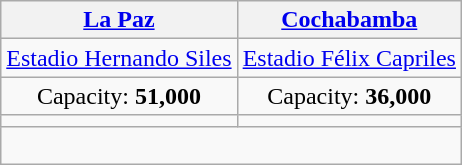<table class="wikitable" style="text-align:center">
<tr>
<th><a href='#'>La Paz</a></th>
<th><a href='#'>Cochabamba</a></th>
</tr>
<tr>
<td><a href='#'>Estadio Hernando Siles</a></td>
<td><a href='#'>Estadio Félix Capriles</a></td>
</tr>
<tr>
<td>Capacity: <strong>51,000</strong></td>
<td>Capacity: <strong>36,000</strong></td>
</tr>
<tr>
<td></td>
<td></td>
</tr>
<tr>
<td colspan="2" align=center><br></td>
</tr>
</table>
